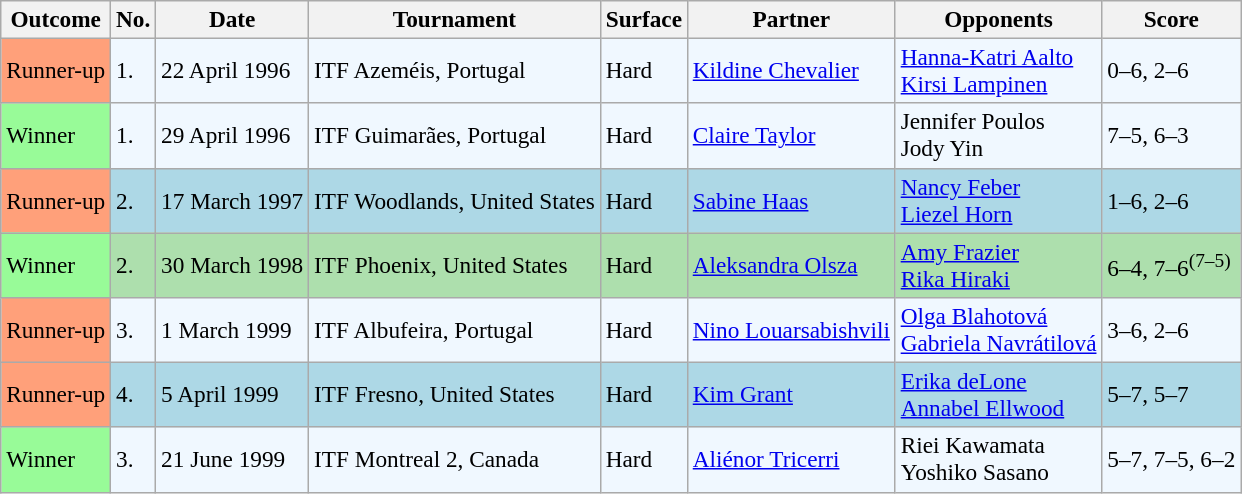<table class="sortable wikitable" style=font-size:97%>
<tr>
<th>Outcome</th>
<th>No.</th>
<th>Date</th>
<th>Tournament</th>
<th>Surface</th>
<th>Partner</th>
<th>Opponents</th>
<th>Score</th>
</tr>
<tr style="background:#f0f8ff;">
<td style="background:#ffa07a;">Runner-up</td>
<td>1.</td>
<td>22 April 1996</td>
<td>ITF Azeméis, Portugal</td>
<td>Hard</td>
<td> <a href='#'>Kildine Chevalier</a></td>
<td> <a href='#'>Hanna-Katri Aalto</a> <br>  <a href='#'>Kirsi Lampinen</a></td>
<td>0–6, 2–6</td>
</tr>
<tr style="background:#f0f8ff;">
<td style="background:#98fb98;">Winner</td>
<td>1.</td>
<td>29 April 1996</td>
<td>ITF Guimarães, Portugal</td>
<td>Hard</td>
<td> <a href='#'>Claire Taylor</a></td>
<td> Jennifer Poulos <br>  Jody Yin</td>
<td>7–5, 6–3</td>
</tr>
<tr style="background:lightblue;">
<td style="background:#ffa07a;">Runner-up</td>
<td>2.</td>
<td>17 March 1997</td>
<td>ITF Woodlands, United States</td>
<td>Hard</td>
<td> <a href='#'>Sabine Haas</a></td>
<td> <a href='#'>Nancy Feber</a> <br>  <a href='#'>Liezel Horn</a></td>
<td>1–6, 2–6</td>
</tr>
<tr style="background:#addfad;">
<td style="background:#98fb98;">Winner</td>
<td>2.</td>
<td>30 March 1998</td>
<td>ITF Phoenix, United States</td>
<td>Hard</td>
<td> <a href='#'>Aleksandra Olsza</a></td>
<td> <a href='#'>Amy Frazier</a> <br>  <a href='#'>Rika Hiraki</a></td>
<td>6–4, 7–6<sup>(7–5)</sup></td>
</tr>
<tr style="background:#f0f8ff;">
<td style="background:#ffa07a;">Runner-up</td>
<td>3.</td>
<td>1 March 1999</td>
<td>ITF Albufeira, Portugal</td>
<td>Hard</td>
<td> <a href='#'>Nino Louarsabishvili</a></td>
<td> <a href='#'>Olga Blahotová</a> <br>  <a href='#'>Gabriela Navrátilová</a></td>
<td>3–6, 2–6</td>
</tr>
<tr style="background:lightblue;">
<td style="background:#ffa07a;">Runner-up</td>
<td>4.</td>
<td>5 April 1999</td>
<td>ITF Fresno, United States</td>
<td>Hard</td>
<td> <a href='#'>Kim Grant</a></td>
<td> <a href='#'>Erika deLone</a> <br>  <a href='#'>Annabel Ellwood</a></td>
<td>5–7, 5–7</td>
</tr>
<tr style="background:#f0f8ff;">
<td style="background:#98fb98;">Winner</td>
<td>3.</td>
<td>21 June 1999</td>
<td>ITF Montreal 2, Canada</td>
<td>Hard</td>
<td> <a href='#'>Aliénor Tricerri</a></td>
<td> Riei Kawamata <br>  Yoshiko Sasano</td>
<td>5–7, 7–5, 6–2</td>
</tr>
</table>
